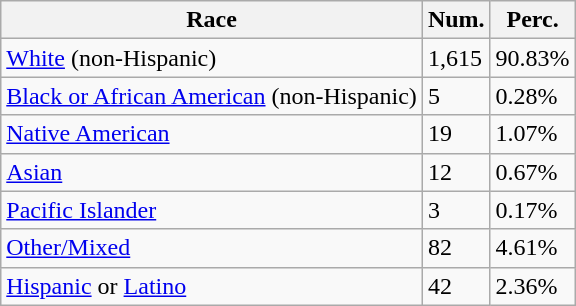<table class="wikitable">
<tr>
<th>Race</th>
<th>Num.</th>
<th>Perc.</th>
</tr>
<tr>
<td><a href='#'>White</a> (non-Hispanic)</td>
<td>1,615</td>
<td>90.83%</td>
</tr>
<tr>
<td><a href='#'>Black or African American</a> (non-Hispanic)</td>
<td>5</td>
<td>0.28%</td>
</tr>
<tr>
<td><a href='#'>Native American</a></td>
<td>19</td>
<td>1.07%</td>
</tr>
<tr>
<td><a href='#'>Asian</a></td>
<td>12</td>
<td>0.67%</td>
</tr>
<tr>
<td><a href='#'>Pacific Islander</a></td>
<td>3</td>
<td>0.17%</td>
</tr>
<tr>
<td><a href='#'>Other/Mixed</a></td>
<td>82</td>
<td>4.61%</td>
</tr>
<tr>
<td><a href='#'>Hispanic</a> or <a href='#'>Latino</a></td>
<td>42</td>
<td>2.36%</td>
</tr>
</table>
